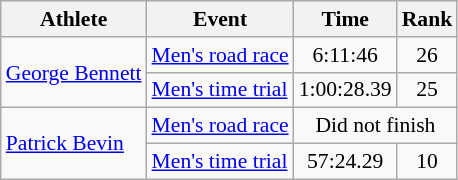<table class=wikitable style=font-size:90%;text-align:center>
<tr>
<th>Athlete</th>
<th>Event</th>
<th>Time</th>
<th>Rank</th>
</tr>
<tr>
<td align=left rowspan=2><a href='#'>George Bennett</a></td>
<td align=left><a href='#'>Men's road race</a></td>
<td>6:11:46</td>
<td>26</td>
</tr>
<tr>
<td align=left><a href='#'>Men's time trial</a></td>
<td>1:00:28.39</td>
<td>25</td>
</tr>
<tr>
<td align=left rowspan=2><a href='#'>Patrick Bevin</a></td>
<td align=left><a href='#'>Men's road race</a></td>
<td colspan=2>Did not finish</td>
</tr>
<tr>
<td align=left><a href='#'>Men's time trial</a></td>
<td>57:24.29</td>
<td>10</td>
</tr>
</table>
